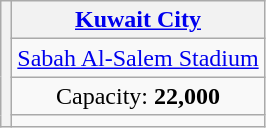<table class="wikitable" style="text-align:center">
<tr>
<th rowspan=4></th>
<th><a href='#'>Kuwait City</a></th>
</tr>
<tr>
<td><a href='#'>Sabah Al-Salem Stadium</a></td>
</tr>
<tr>
<td>Capacity: <strong>22,000</strong></td>
</tr>
<tr>
<td></td>
</tr>
</table>
